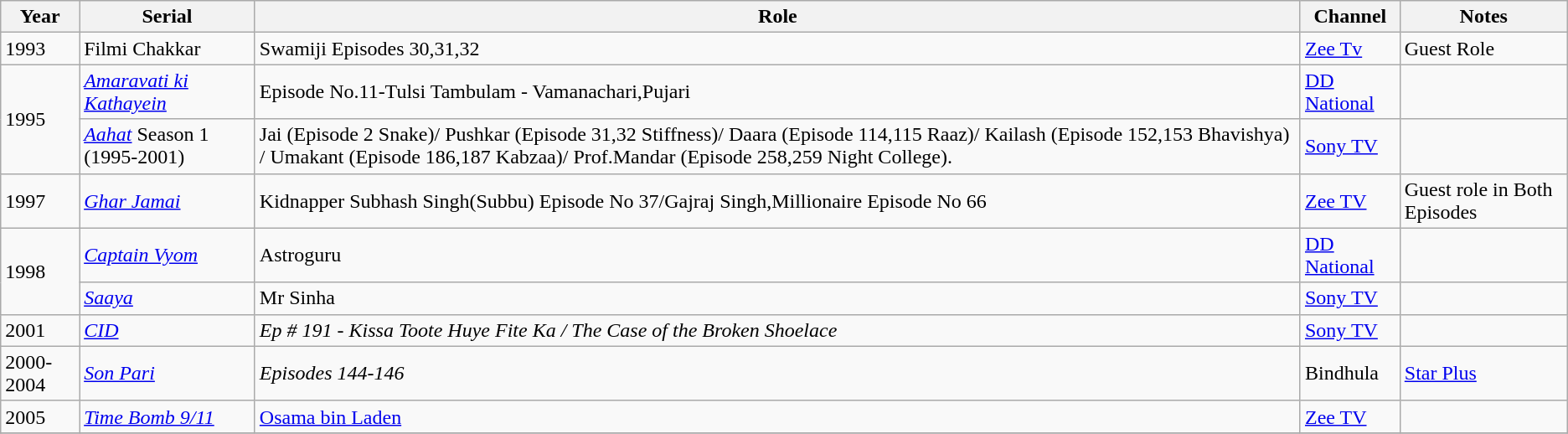<table class="wikitable">
<tr>
<th>Year</th>
<th>Serial</th>
<th>Role</th>
<th>Channel</th>
<th>Notes</th>
</tr>
<tr>
<td>1993</td>
<td>Filmi Chakkar</td>
<td>Swamiji  Episodes 30,31,32</td>
<td><a href='#'>Zee Tv</a></td>
<td>Guest Role</td>
</tr>
<tr>
<td Rowspan="2">1995</td>
<td><em><a href='#'>Amaravati ki Kathayein</a></em></td>
<td>Episode No.11-Tulsi Tambulam - Vamanachari,Pujari</td>
<td><a href='#'>DD National</a></td>
<td></td>
</tr>
<tr>
<td><em><a href='#'>Aahat</a></em> Season 1 (1995-2001)</td>
<td>Jai  (Episode 2 Snake)/  Pushkar (Episode 31,32 Stiffness)/  Daara (Episode 114,115 Raaz)/  Kailash (Episode 152,153 Bhavishya) / Umakant  (Episode 186,187 Kabzaa)/ Prof.Mandar  (Episode 258,259 Night College).</td>
<td><a href='#'>Sony TV</a></td>
<td></td>
</tr>
<tr>
<td>1997</td>
<td><em><a href='#'>Ghar Jamai</a></em></td>
<td>Kidnapper Subhash Singh(Subbu) Episode No 37/Gajraj Singh,Millionaire Episode No 66</td>
<td><a href='#'>Zee TV</a></td>
<td>Guest role in Both Episodes</td>
</tr>
<tr>
<td rowspan="2">1998</td>
<td><em><a href='#'>Captain Vyom</a></em></td>
<td>Astroguru</td>
<td><a href='#'>DD National</a></td>
<td></td>
</tr>
<tr>
<td><em><a href='#'>Saaya</a></em></td>
<td>Mr Sinha</td>
<td><a href='#'>Sony TV</a></td>
<td></td>
</tr>
<tr>
<td>2001</td>
<td><em><a href='#'>CID</a></em></td>
<td><em>Ep # 191 - Kissa Toote Huye Fite Ka / The Case of the Broken Shoelace</em></td>
<td><a href='#'>Sony TV</a></td>
<td></td>
</tr>
<tr>
<td>2000-2004</td>
<td><em><a href='#'>Son Pari</a></em></td>
<td><em>Episodes 144-146</em></td>
<td>Bindhula</td>
<td><a href='#'>Star Plus</a></td>
</tr>
<tr>
<td>2005</td>
<td><em><a href='#'>Time Bomb 9/11</a></em></td>
<td><a href='#'>Osama bin Laden</a></td>
<td><a href='#'>Zee TV</a></td>
<td></td>
</tr>
<tr>
</tr>
</table>
